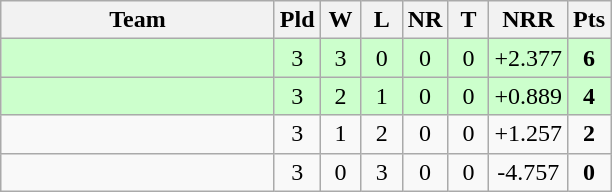<table class="wikitable" style="text-align:center;">
<tr>
<th width=175>Team</th>
<th style="width:20px;" abbr="Played">Pld</th>
<th style="width:20px;" abbr="Won">W</th>
<th style="width:20px;" abbr="Lost">L</th>
<th style="width:20px;" abbr="No Result">NR</th>
<th style="width:20px;" abbr="Tied">T</th>
<th style="width:20px;" abbr="Net Run Rate">NRR</th>
<th style="width:20px;" abbr="Points">Pts</th>
</tr>
<tr style="background:#cfc;">
<td style="text-align:left;"></td>
<td>3</td>
<td>3</td>
<td>0</td>
<td>0</td>
<td>0</td>
<td>+2.377</td>
<td><strong>6</strong></td>
</tr>
<tr style="background:#cfc;">
<td style="text-align:left;"></td>
<td>3</td>
<td>2</td>
<td>1</td>
<td>0</td>
<td>0</td>
<td>+0.889</td>
<td><strong>4</strong></td>
</tr>
<tr style="background:#f9f9f9;">
<td style="text-align:left;"></td>
<td>3</td>
<td>1</td>
<td>2</td>
<td>0</td>
<td>0</td>
<td>+1.257</td>
<td><strong>2</strong></td>
</tr>
<tr style="background:#f9f9f9;">
<td style="text-align:left;"></td>
<td>3</td>
<td>0</td>
<td>3</td>
<td>0</td>
<td>0</td>
<td>-4.757</td>
<td><strong>0</strong></td>
</tr>
</table>
